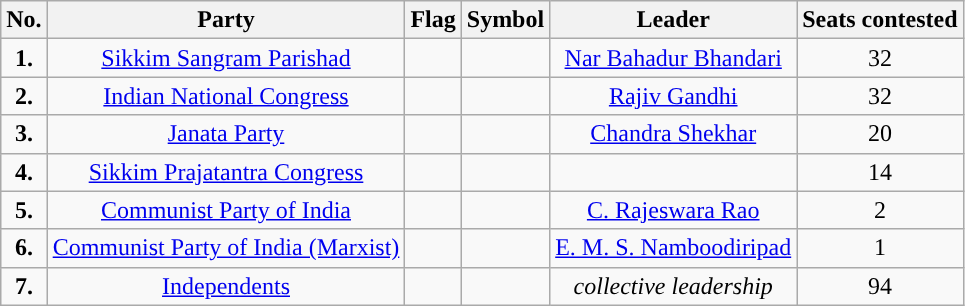<table class="wikitable">
<tr>
<th>No.</th>
<th>Party</th>
<th>Flag</th>
<th>Symbol</th>
<th>Leader</th>
<th>Seats contested</th>
</tr>
<tr>
<td ! style="text-align:center; background:"><strong>1.</strong></td>
<td style="text-align:center"><a href='#'>Sikkim Sangram Parishad</a></td>
<td></td>
<td></td>
<td style="text-align:center"><a href='#'>Nar Bahadur Bhandari</a></td>
<td style="text-align:center">32</td>
</tr>
<tr>
<td ! style="text-align:center; background:"><strong>2.</strong></td>
<td style="text-align:center"><a href='#'>Indian National Congress</a></td>
<td></td>
<td></td>
<td style="text-align:center"><a href='#'>Rajiv Gandhi</a></td>
<td style="text-align:center">32</td>
</tr>
<tr>
<td ! style="text-align:center; background:"><strong>3.</strong></td>
<td style="text-align:center"><a href='#'>Janata Party</a></td>
<td></td>
<td></td>
<td style="text-align:center"><a href='#'>Chandra Shekhar</a></td>
<td style="text-align:center">20</td>
</tr>
<tr>
<td ! style="text-align:center; background:"><strong>4.</strong></td>
<td style="text-align:center"><a href='#'>Sikkim Prajatantra Congress</a></td>
<td></td>
<td></td>
<td style="text-align:center"></td>
<td style="text-align:center">14</td>
</tr>
<tr>
<td ! style="text-align:center; background:"><strong>5.</strong></td>
<td style="text-align:center"><a href='#'>Communist Party of India</a></td>
<td></td>
<td></td>
<td style="text-align:center"><a href='#'>C. Rajeswara Rao</a></td>
<td style="text-align:center">2</td>
</tr>
<tr>
<td ! style="text-align:center; background:"><strong>6.</strong></td>
<td style="text-align:center"><a href='#'>Communist Party of India (Marxist)</a></td>
<td></td>
<td></td>
<td style="text-align:center"><a href='#'>E. M. S. Namboodiripad</a></td>
<td style="text-align:center">1</td>
</tr>
<tr>
<td ! style="text-align:center; background:"><strong>7.</strong></td>
<td style="text-align:center"><a href='#'>Independents</a></td>
<td></td>
<td></td>
<td style="text-align:center"><em>collective leadership</em></td>
<td style="text-align:center">94</td>
</tr>
</table>
